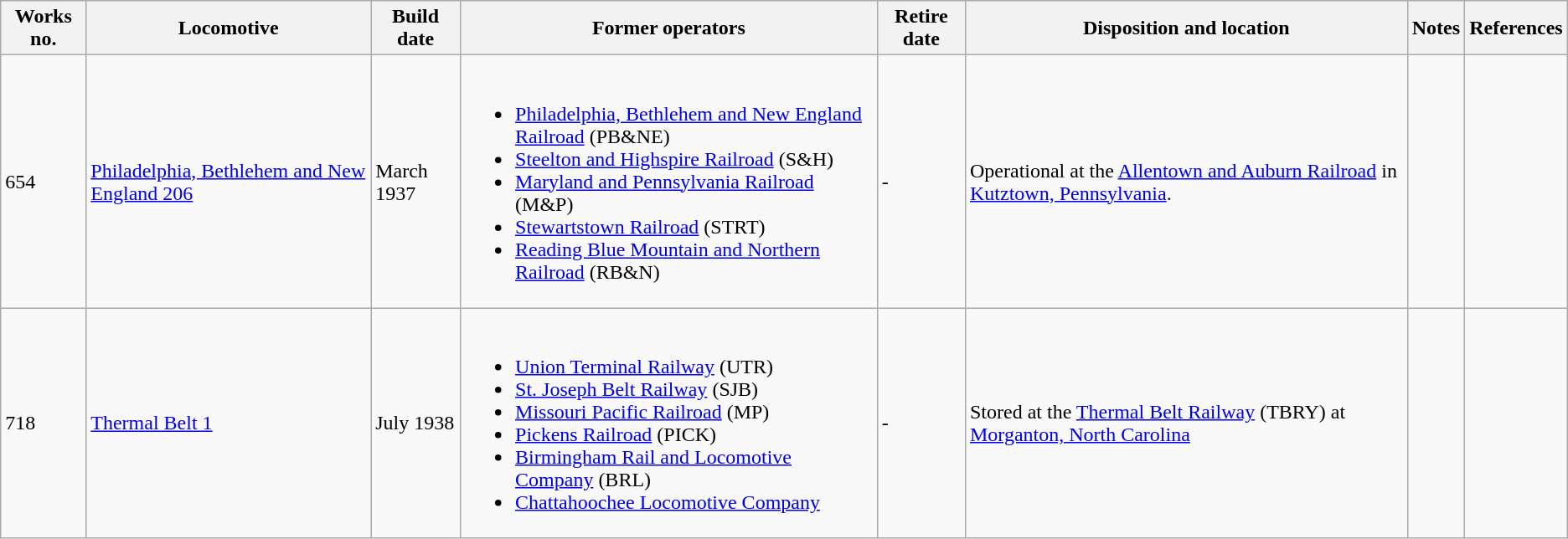<table class="wikitable">
<tr>
<th>Works no.</th>
<th>Locomotive</th>
<th>Build date</th>
<th>Former operators</th>
<th>Retire date</th>
<th>Disposition and location</th>
<th>Notes</th>
<th>References</th>
</tr>
<tr>
<td>654</td>
<td><a href='#'>Philadelphia, Bethlehem and New England 206</a></td>
<td>March 1937</td>
<td><br><ul><li><a href='#'>Philadelphia, Bethlehem and New England Railroad</a> (PB&NE)</li><li><a href='#'>Steelton and Highspire Railroad</a> (S&H)</li><li><a href='#'>Maryland and Pennsylvania Railroad</a> (M&P)</li><li><a href='#'>Stewartstown Railroad</a> (STRT)</li><li><a href='#'>Reading Blue Mountain and Northern Railroad</a> (RB&N)</li></ul></td>
<td>-</td>
<td>Operational at the <a href='#'>Allentown and Auburn Railroad</a> in <a href='#'>Kutztown, Pennsylvania</a>.</td>
<td></td>
<td></td>
</tr>
<tr>
<td>718</td>
<td><a href='#'>Thermal Belt 1</a></td>
<td>July 1938</td>
<td><br><ul><li><a href='#'>Union Terminal Railway</a> (UTR)</li><li><a href='#'>St. Joseph Belt Railway</a> (SJB)</li><li><a href='#'>Missouri Pacific Railroad</a> (MP)</li><li><a href='#'>Pickens Railroad</a> (PICK)</li><li><a href='#'>Birmingham Rail and Locomotive Company</a> (BRL)</li><li><a href='#'>Chattahoochee Locomotive Company</a></li></ul></td>
<td>-</td>
<td>Stored at the <a href='#'>Thermal Belt Railway</a> (TBRY) at <a href='#'>Morganton, North Carolina</a></td>
<td></td>
<td></td>
</tr>
</table>
